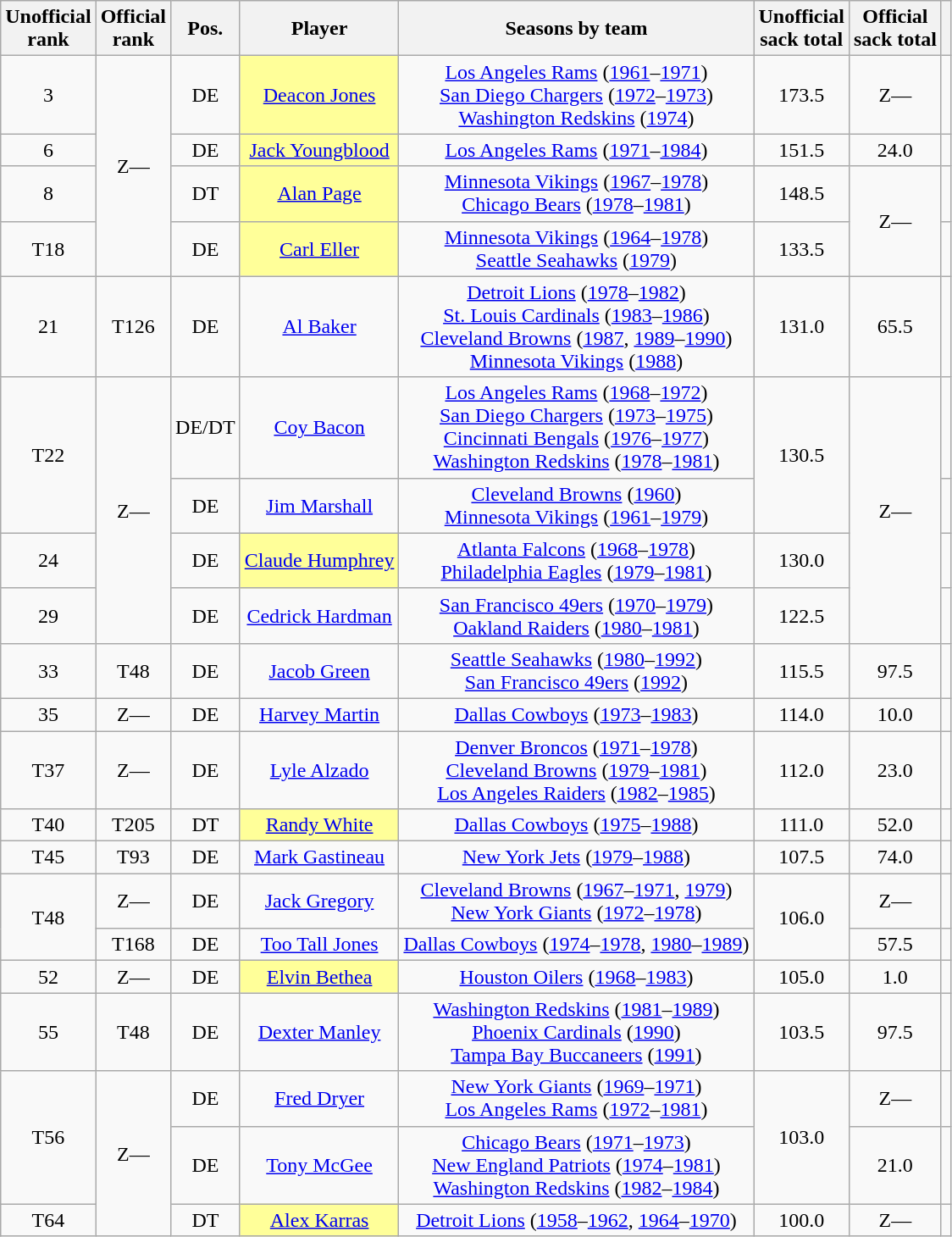<table class="wikitable sortable" style="text-align:center">
<tr>
<th scope=col>Unofficial<br>rank</th>
<th scope=col>Official<br>rank</th>
<th scope=col>Pos.</th>
<th scope=col>Player</th>
<th scope=col>Seasons by team</th>
<th scope=col>Unofficial<br>sack total</th>
<th scope=col>Official<br>sack total</th>
<th scope=col class= "unsortable"></th>
</tr>
<tr>
<td>3</td>
<td rowspan=4><span>Z</span>—</td>
<td>DE</td>
<td style="background-color:#FFFF99;"><a href='#'>Deacon Jones</a></td>
<td><a href='#'>Los Angeles Rams</a> (<a href='#'>1961</a>–<a href='#'>1971</a>)<br><a href='#'>San Diego Chargers</a> (<a href='#'>1972</a>–<a href='#'>1973</a>)<br><a href='#'>Washington Redskins</a> (<a href='#'>1974</a>)</td>
<td>173.5</td>
<td><span>Z</span>—</td>
<td></td>
</tr>
<tr>
<td>6</td>
<td>DE</td>
<td style="background-color:#FFFF99;"><a href='#'>Jack Youngblood</a></td>
<td><a href='#'>Los Angeles Rams</a> (<a href='#'>1971</a>–<a href='#'>1984</a>)</td>
<td>151.5</td>
<td>24.0</td>
<td></td>
</tr>
<tr>
<td>8</td>
<td>DT</td>
<td style="background-color:#FFFF99;"><a href='#'>Alan Page</a></td>
<td><a href='#'>Minnesota Vikings</a> (<a href='#'>1967</a>–<a href='#'>1978</a>)<br><a href='#'>Chicago Bears</a> (<a href='#'>1978</a>–<a href='#'>1981</a>)</td>
<td>148.5</td>
<td rowspan=2><span>Z</span>—</td>
<td></td>
</tr>
<tr>
<td>T18</td>
<td>DE</td>
<td style="background-color:#FFFF99;"><a href='#'>Carl Eller</a></td>
<td><a href='#'>Minnesota Vikings</a> (<a href='#'>1964</a>–<a href='#'>1978</a>)<br><a href='#'>Seattle Seahawks</a> (<a href='#'>1979</a>)</td>
<td>133.5</td>
<td></td>
</tr>
<tr>
<td>21</td>
<td>T126</td>
<td>DE</td>
<td><a href='#'>Al Baker</a></td>
<td><a href='#'>Detroit Lions</a> (<a href='#'>1978</a>–<a href='#'>1982</a>)<br><a href='#'>St. Louis Cardinals</a> (<a href='#'>1983</a>–<a href='#'>1986</a>)<br><a href='#'>Cleveland Browns</a> (<a href='#'>1987</a>, <a href='#'>1989</a>–<a href='#'>1990</a>)<br><a href='#'>Minnesota Vikings</a> (<a href='#'>1988</a>)</td>
<td>131.0</td>
<td>65.5</td>
<td></td>
</tr>
<tr>
<td rowspan=2>T22</td>
<td rowspan=4><span>Z</span>—</td>
<td>DE/DT</td>
<td><a href='#'>Coy Bacon</a></td>
<td><a href='#'>Los Angeles Rams</a> (<a href='#'>1968</a>–<a href='#'>1972</a>)<br><a href='#'>San Diego Chargers</a> (<a href='#'>1973</a>–<a href='#'>1975</a>)<br><a href='#'>Cincinnati Bengals</a> (<a href='#'>1976</a>–<a href='#'>1977</a>)<br><a href='#'>Washington Redskins</a> (<a href='#'>1978</a>–<a href='#'>1981</a>)</td>
<td rowspan=2>130.5</td>
<td rowspan=4><span>Z</span>—</td>
<td></td>
</tr>
<tr>
<td>DE</td>
<td><a href='#'>Jim Marshall</a></td>
<td><a href='#'>Cleveland Browns</a> (<a href='#'>1960</a>)<br><a href='#'>Minnesota Vikings</a> (<a href='#'>1961</a>–<a href='#'>1979</a>)</td>
<td></td>
</tr>
<tr>
<td>24</td>
<td>DE</td>
<td style="background-color:#FFFF99;"><a href='#'>Claude Humphrey</a></td>
<td><a href='#'>Atlanta Falcons</a> (<a href='#'>1968</a>–<a href='#'>1978</a>)<br><a href='#'>Philadelphia Eagles</a> (<a href='#'>1979</a>–<a href='#'>1981</a>)</td>
<td>130.0</td>
<td></td>
</tr>
<tr>
<td>29</td>
<td>DE</td>
<td><a href='#'>Cedrick Hardman</a></td>
<td><a href='#'>San Francisco 49ers</a> (<a href='#'>1970</a>–<a href='#'>1979</a>)<br><a href='#'>Oakland Raiders</a> (<a href='#'>1980</a>–<a href='#'>1981</a>)</td>
<td>122.5</td>
<td></td>
</tr>
<tr>
<td>33</td>
<td>T48</td>
<td>DE</td>
<td><a href='#'>Jacob Green</a></td>
<td><a href='#'>Seattle Seahawks</a> (<a href='#'>1980</a>–<a href='#'>1992</a>)<br><a href='#'>San Francisco 49ers</a> (<a href='#'>1992</a>)</td>
<td>115.5</td>
<td>97.5</td>
<td></td>
</tr>
<tr>
<td>35</td>
<td><span>Z</span>—</td>
<td>DE</td>
<td><a href='#'>Harvey Martin</a></td>
<td><a href='#'>Dallas Cowboys</a> (<a href='#'>1973</a>–<a href='#'>1983</a>)</td>
<td>114.0</td>
<td>10.0</td>
<td></td>
</tr>
<tr>
<td>T37</td>
<td><span>Z</span>—</td>
<td>DE</td>
<td><a href='#'>Lyle Alzado</a></td>
<td><a href='#'>Denver Broncos</a> (<a href='#'>1971</a>–<a href='#'>1978</a>)<br><a href='#'>Cleveland Browns</a> (<a href='#'>1979</a>–<a href='#'>1981</a>)<br><a href='#'>Los Angeles Raiders</a> (<a href='#'>1982</a>–<a href='#'>1985</a>)</td>
<td>112.0</td>
<td>23.0</td>
<td></td>
</tr>
<tr>
<td>T40</td>
<td>T205</td>
<td>DT</td>
<td style="background-color:#FFFF99;"><a href='#'>Randy White</a></td>
<td><a href='#'>Dallas Cowboys</a> (<a href='#'>1975</a>–<a href='#'>1988</a>)</td>
<td>111.0</td>
<td>52.0</td>
<td></td>
</tr>
<tr>
<td>T45</td>
<td>T93</td>
<td>DE</td>
<td><a href='#'>Mark Gastineau</a></td>
<td><a href='#'>New York Jets</a> (<a href='#'>1979</a>–<a href='#'>1988</a>)</td>
<td>107.5</td>
<td>74.0</td>
<td></td>
</tr>
<tr>
<td rowspan=2>T48</td>
<td><span>Z</span>—</td>
<td>DE</td>
<td><a href='#'>Jack Gregory</a></td>
<td><a href='#'>Cleveland Browns</a> (<a href='#'>1967</a>–<a href='#'>1971</a>, <a href='#'>1979</a>)<br><a href='#'>New York Giants</a> (<a href='#'>1972</a>–<a href='#'>1978</a>)</td>
<td rowspan=2>106.0</td>
<td><span>Z</span>—</td>
<td></td>
</tr>
<tr>
<td>T168</td>
<td>DE</td>
<td><a href='#'>Too Tall Jones</a></td>
<td><a href='#'>Dallas Cowboys</a> (<a href='#'>1974</a>–<a href='#'>1978</a>, <a href='#'>1980</a>–<a href='#'>1989</a>)</td>
<td>57.5</td>
<td></td>
</tr>
<tr>
<td>52</td>
<td><span>Z</span>—</td>
<td>DE</td>
<td style="background-color:#FFFF99;"><a href='#'>Elvin Bethea</a></td>
<td><a href='#'>Houston Oilers</a> (<a href='#'>1968</a>–<a href='#'>1983</a>)</td>
<td>105.0</td>
<td>1.0</td>
<td></td>
</tr>
<tr>
<td>55</td>
<td>T48</td>
<td>DE</td>
<td><a href='#'>Dexter Manley</a></td>
<td><a href='#'>Washington Redskins</a> (<a href='#'>1981</a>–<a href='#'>1989</a>)<br><a href='#'>Phoenix Cardinals</a> (<a href='#'>1990</a>)<br><a href='#'>Tampa Bay Buccaneers</a> (<a href='#'>1991</a>)</td>
<td>103.5</td>
<td>97.5</td>
<td></td>
</tr>
<tr>
<td rowspan=2>T56</td>
<td rowspan=3><span>Z</span>—</td>
<td>DE</td>
<td><a href='#'>Fred Dryer</a></td>
<td><a href='#'>New York Giants</a> (<a href='#'>1969</a>–<a href='#'>1971</a>)<br><a href='#'>Los Angeles Rams</a> (<a href='#'>1972</a>–<a href='#'>1981</a>)</td>
<td rowspan=2>103.0</td>
<td><span>Z</span>—</td>
<td></td>
</tr>
<tr>
<td>DE</td>
<td><a href='#'>Tony McGee</a></td>
<td><a href='#'>Chicago Bears</a> (<a href='#'>1971</a>–<a href='#'>1973</a>)<br><a href='#'>New England Patriots</a> (<a href='#'>1974</a>–<a href='#'>1981</a>)<br><a href='#'>Washington Redskins</a> (<a href='#'>1982</a>–<a href='#'>1984</a>)</td>
<td>21.0</td>
<td></td>
</tr>
<tr>
<td>T64</td>
<td>DT</td>
<td style="background-color:#FFFF99;"><a href='#'>Alex Karras</a></td>
<td><a href='#'>Detroit Lions</a> (<a href='#'>1958</a>–<a href='#'>1962</a>, <a href='#'>1964</a>–<a href='#'>1970</a>)</td>
<td>100.0</td>
<td><span>Z</span>—</td>
<td></td>
</tr>
</table>
